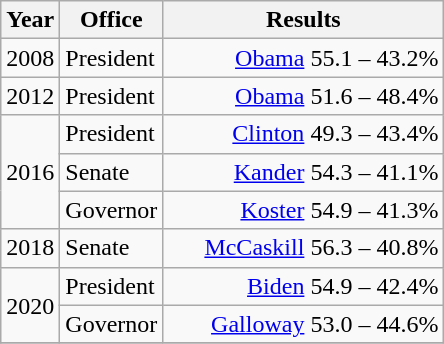<table class=wikitable>
<tr>
<th width="30">Year</th>
<th width="60">Office</th>
<th width="180">Results</th>
</tr>
<tr>
<td rowspan="1">2008</td>
<td>President</td>
<td align="right" ><a href='#'>Obama</a> 55.1 – 43.2%</td>
</tr>
<tr>
<td rowspan="1">2012</td>
<td>President</td>
<td align="right" ><a href='#'>Obama</a> 51.6 – 48.4%</td>
</tr>
<tr>
<td rowspan="3">2016</td>
<td>President</td>
<td align="right" ><a href='#'>Clinton</a> 49.3 – 43.4%</td>
</tr>
<tr>
<td>Senate</td>
<td align="right" ><a href='#'>Kander</a> 54.3 – 41.1%</td>
</tr>
<tr>
<td>Governor</td>
<td align="right" ><a href='#'>Koster</a> 54.9 – 41.3%</td>
</tr>
<tr>
<td rowspan="1">2018</td>
<td>Senate</td>
<td align="right" ><a href='#'>McCaskill</a> 56.3 – 40.8%</td>
</tr>
<tr>
<td rowspan="2">2020</td>
<td>President</td>
<td align="right" ><a href='#'>Biden</a> 54.9 – 42.4%</td>
</tr>
<tr>
<td>Governor</td>
<td align="right" ><a href='#'>Galloway</a> 53.0 – 44.6%</td>
</tr>
<tr>
</tr>
</table>
